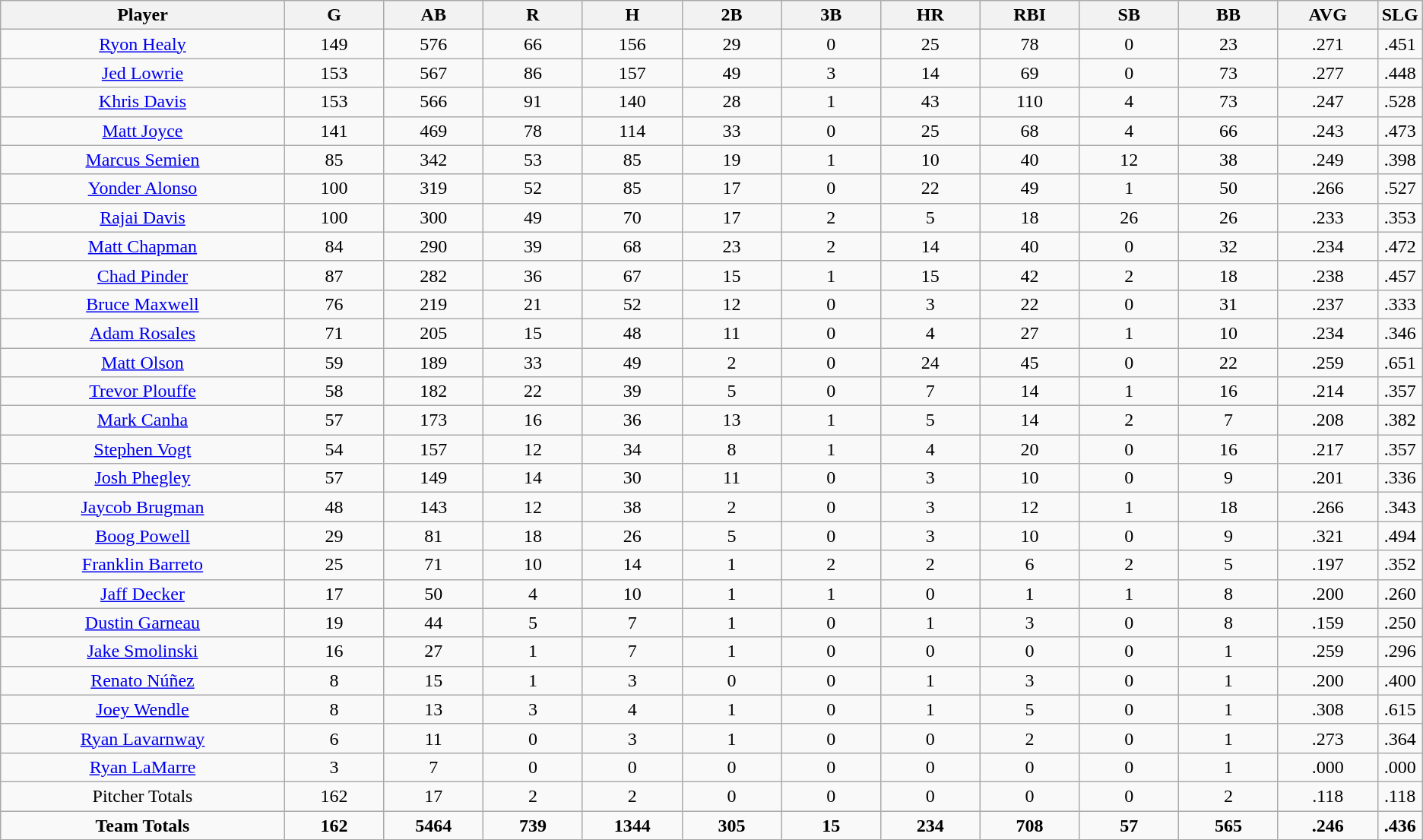<table class=wikitable style="text-align:center">
<tr>
<th bgcolor=#DDDDFF; width="20%">Player</th>
<th bgcolor=#DDDDFF; width="7%">G</th>
<th bgcolor=#DDDDFF; width="7%">AB</th>
<th bgcolor=#DDDDFF; width="7%">R</th>
<th bgcolor=#DDDDFF; width="7%">H</th>
<th bgcolor=#DDDDFF; width="7%">2B</th>
<th bgcolor=#DDDDFF; width="7%">3B</th>
<th bgcolor=#DDDDFF; width="7%">HR</th>
<th bgcolor=#DDDDFF; width="7%">RBI</th>
<th bgcolor=#DDDDFF; width="7%">SB</th>
<th bgcolor=#DDDDFF; width="7%">BB</th>
<th bgcolor=#DDDDFF; width="7%">AVG</th>
<th bgcolor=#DDDDFF; width="7%">SLG</th>
</tr>
<tr>
<td><a href='#'>Ryon Healy</a></td>
<td>149</td>
<td>576</td>
<td>66</td>
<td>156</td>
<td>29</td>
<td>0</td>
<td>25</td>
<td>78</td>
<td>0</td>
<td>23</td>
<td>.271</td>
<td>.451</td>
</tr>
<tr>
<td><a href='#'>Jed Lowrie</a></td>
<td>153</td>
<td>567</td>
<td>86</td>
<td>157</td>
<td>49</td>
<td>3</td>
<td>14</td>
<td>69</td>
<td>0</td>
<td>73</td>
<td>.277</td>
<td>.448</td>
</tr>
<tr>
<td><a href='#'>Khris Davis</a></td>
<td>153</td>
<td>566</td>
<td>91</td>
<td>140</td>
<td>28</td>
<td>1</td>
<td>43</td>
<td>110</td>
<td>4</td>
<td>73</td>
<td>.247</td>
<td>.528</td>
</tr>
<tr>
<td><a href='#'>Matt Joyce</a></td>
<td>141</td>
<td>469</td>
<td>78</td>
<td>114</td>
<td>33</td>
<td>0</td>
<td>25</td>
<td>68</td>
<td>4</td>
<td>66</td>
<td>.243</td>
<td>.473</td>
</tr>
<tr>
<td><a href='#'>Marcus Semien</a></td>
<td>85</td>
<td>342</td>
<td>53</td>
<td>85</td>
<td>19</td>
<td>1</td>
<td>10</td>
<td>40</td>
<td>12</td>
<td>38</td>
<td>.249</td>
<td>.398</td>
</tr>
<tr>
<td><a href='#'>Yonder Alonso</a></td>
<td>100</td>
<td>319</td>
<td>52</td>
<td>85</td>
<td>17</td>
<td>0</td>
<td>22</td>
<td>49</td>
<td>1</td>
<td>50</td>
<td>.266</td>
<td>.527</td>
</tr>
<tr>
<td><a href='#'>Rajai Davis</a></td>
<td>100</td>
<td>300</td>
<td>49</td>
<td>70</td>
<td>17</td>
<td>2</td>
<td>5</td>
<td>18</td>
<td>26</td>
<td>26</td>
<td>.233</td>
<td>.353</td>
</tr>
<tr>
<td><a href='#'>Matt Chapman</a></td>
<td>84</td>
<td>290</td>
<td>39</td>
<td>68</td>
<td>23</td>
<td>2</td>
<td>14</td>
<td>40</td>
<td>0</td>
<td>32</td>
<td>.234</td>
<td>.472</td>
</tr>
<tr>
<td><a href='#'>Chad Pinder</a></td>
<td>87</td>
<td>282</td>
<td>36</td>
<td>67</td>
<td>15</td>
<td>1</td>
<td>15</td>
<td>42</td>
<td>2</td>
<td>18</td>
<td>.238</td>
<td>.457</td>
</tr>
<tr>
<td><a href='#'>Bruce Maxwell</a></td>
<td>76</td>
<td>219</td>
<td>21</td>
<td>52</td>
<td>12</td>
<td>0</td>
<td>3</td>
<td>22</td>
<td>0</td>
<td>31</td>
<td>.237</td>
<td>.333</td>
</tr>
<tr>
<td><a href='#'>Adam Rosales</a></td>
<td>71</td>
<td>205</td>
<td>15</td>
<td>48</td>
<td>11</td>
<td>0</td>
<td>4</td>
<td>27</td>
<td>1</td>
<td>10</td>
<td>.234</td>
<td>.346</td>
</tr>
<tr>
<td><a href='#'>Matt Olson</a></td>
<td>59</td>
<td>189</td>
<td>33</td>
<td>49</td>
<td>2</td>
<td>0</td>
<td>24</td>
<td>45</td>
<td>0</td>
<td>22</td>
<td>.259</td>
<td>.651</td>
</tr>
<tr>
<td><a href='#'>Trevor Plouffe</a></td>
<td>58</td>
<td>182</td>
<td>22</td>
<td>39</td>
<td>5</td>
<td>0</td>
<td>7</td>
<td>14</td>
<td>1</td>
<td>16</td>
<td>.214</td>
<td>.357</td>
</tr>
<tr>
<td><a href='#'>Mark Canha</a></td>
<td>57</td>
<td>173</td>
<td>16</td>
<td>36</td>
<td>13</td>
<td>1</td>
<td>5</td>
<td>14</td>
<td>2</td>
<td>7</td>
<td>.208</td>
<td>.382</td>
</tr>
<tr>
<td><a href='#'>Stephen Vogt</a></td>
<td>54</td>
<td>157</td>
<td>12</td>
<td>34</td>
<td>8</td>
<td>1</td>
<td>4</td>
<td>20</td>
<td>0</td>
<td>16</td>
<td>.217</td>
<td>.357</td>
</tr>
<tr>
<td><a href='#'>Josh Phegley</a></td>
<td>57</td>
<td>149</td>
<td>14</td>
<td>30</td>
<td>11</td>
<td>0</td>
<td>3</td>
<td>10</td>
<td>0</td>
<td>9</td>
<td>.201</td>
<td>.336</td>
</tr>
<tr>
<td><a href='#'>Jaycob Brugman</a></td>
<td>48</td>
<td>143</td>
<td>12</td>
<td>38</td>
<td>2</td>
<td>0</td>
<td>3</td>
<td>12</td>
<td>1</td>
<td>18</td>
<td>.266</td>
<td>.343</td>
</tr>
<tr>
<td><a href='#'>Boog Powell</a></td>
<td>29</td>
<td>81</td>
<td>18</td>
<td>26</td>
<td>5</td>
<td>0</td>
<td>3</td>
<td>10</td>
<td>0</td>
<td>9</td>
<td>.321</td>
<td>.494</td>
</tr>
<tr>
<td><a href='#'>Franklin Barreto</a></td>
<td>25</td>
<td>71</td>
<td>10</td>
<td>14</td>
<td>1</td>
<td>2</td>
<td>2</td>
<td>6</td>
<td>2</td>
<td>5</td>
<td>.197</td>
<td>.352</td>
</tr>
<tr>
<td><a href='#'>Jaff Decker</a></td>
<td>17</td>
<td>50</td>
<td>4</td>
<td>10</td>
<td>1</td>
<td>1</td>
<td>0</td>
<td>1</td>
<td>1</td>
<td>8</td>
<td>.200</td>
<td>.260</td>
</tr>
<tr>
<td><a href='#'>Dustin Garneau</a></td>
<td>19</td>
<td>44</td>
<td>5</td>
<td>7</td>
<td>1</td>
<td>0</td>
<td>1</td>
<td>3</td>
<td>0</td>
<td>8</td>
<td>.159</td>
<td>.250</td>
</tr>
<tr>
<td><a href='#'>Jake Smolinski</a></td>
<td>16</td>
<td>27</td>
<td>1</td>
<td>7</td>
<td>1</td>
<td>0</td>
<td>0</td>
<td>0</td>
<td>0</td>
<td>1</td>
<td>.259</td>
<td>.296</td>
</tr>
<tr>
<td><a href='#'>Renato Núñez</a></td>
<td>8</td>
<td>15</td>
<td>1</td>
<td>3</td>
<td>0</td>
<td>0</td>
<td>1</td>
<td>3</td>
<td>0</td>
<td>1</td>
<td>.200</td>
<td>.400</td>
</tr>
<tr>
<td><a href='#'>Joey Wendle</a></td>
<td>8</td>
<td>13</td>
<td>3</td>
<td>4</td>
<td>1</td>
<td>0</td>
<td>1</td>
<td>5</td>
<td>0</td>
<td>1</td>
<td>.308</td>
<td>.615</td>
</tr>
<tr>
<td><a href='#'>Ryan Lavarnway</a></td>
<td>6</td>
<td>11</td>
<td>0</td>
<td>3</td>
<td>1</td>
<td>0</td>
<td>0</td>
<td>2</td>
<td>0</td>
<td>1</td>
<td>.273</td>
<td>.364</td>
</tr>
<tr>
<td><a href='#'>Ryan LaMarre</a></td>
<td>3</td>
<td>7</td>
<td>0</td>
<td>0</td>
<td>0</td>
<td>0</td>
<td>0</td>
<td>0</td>
<td>0</td>
<td>1</td>
<td>.000</td>
<td>.000</td>
</tr>
<tr>
<td>Pitcher Totals</td>
<td>162</td>
<td>17</td>
<td>2</td>
<td>2</td>
<td>0</td>
<td>0</td>
<td>0</td>
<td>0</td>
<td>0</td>
<td>2</td>
<td>.118</td>
<td>.118</td>
</tr>
<tr>
<td><strong>Team Totals</strong></td>
<td><strong>162</strong></td>
<td><strong>5464</strong></td>
<td><strong>739</strong></td>
<td><strong>1344</strong></td>
<td><strong>305</strong></td>
<td><strong>15</strong></td>
<td><strong>234</strong></td>
<td><strong>708</strong></td>
<td><strong>57</strong></td>
<td><strong>565</strong></td>
<td><strong>.246</strong></td>
<td><strong>.436</strong></td>
</tr>
</table>
